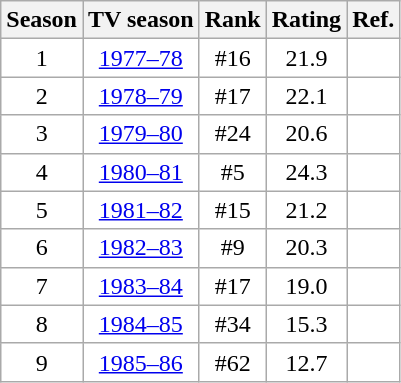<table class="wikitable" style="text-align:center; background:#fff;">
<tr>
<th>Season</th>
<th>TV season</th>
<th>Rank</th>
<th>Rating</th>
<th>Ref.</th>
</tr>
<tr>
<td>1</td>
<td><a href='#'>1977–78</a></td>
<td>#16</td>
<td>21.9</td>
<td></td>
</tr>
<tr>
<td>2</td>
<td><a href='#'>1978–79</a></td>
<td>#17</td>
<td>22.1</td>
<td></td>
</tr>
<tr>
<td>3</td>
<td><a href='#'>1979–80</a></td>
<td>#24</td>
<td>20.6</td>
<td></td>
</tr>
<tr>
<td>4</td>
<td><a href='#'>1980–81</a></td>
<td>#5</td>
<td>24.3</td>
<td></td>
</tr>
<tr>
<td>5</td>
<td><a href='#'>1981–82</a></td>
<td>#15</td>
<td>21.2</td>
<td></td>
</tr>
<tr>
<td>6</td>
<td><a href='#'>1982–83</a></td>
<td>#9</td>
<td>20.3</td>
<td></td>
</tr>
<tr>
<td>7</td>
<td><a href='#'>1983–84</a></td>
<td>#17</td>
<td>19.0</td>
<td></td>
</tr>
<tr>
<td>8</td>
<td><a href='#'>1984–85</a></td>
<td>#34</td>
<td>15.3</td>
<td></td>
</tr>
<tr>
<td>9</td>
<td><a href='#'>1985–86</a></td>
<td>#62</td>
<td>12.7</td>
<td></td>
</tr>
</table>
